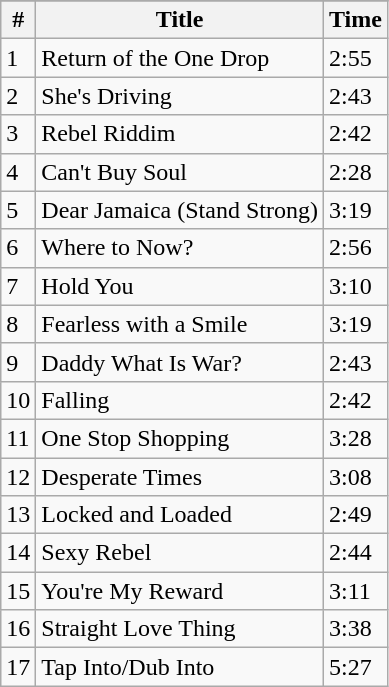<table class="wikitable">
<tr>
</tr>
<tr>
<th align="center">#</th>
<th align="center">Title</th>
<th align="center">Time</th>
</tr>
<tr>
<td>1</td>
<td>Return of the One Drop</td>
<td>2:55</td>
</tr>
<tr>
<td>2</td>
<td>She's Driving</td>
<td>2:43</td>
</tr>
<tr>
<td>3</td>
<td>Rebel Riddim</td>
<td>2:42</td>
</tr>
<tr>
<td>4</td>
<td>Can't Buy Soul</td>
<td>2:28</td>
</tr>
<tr>
<td>5</td>
<td>Dear Jamaica (Stand Strong)</td>
<td>3:19</td>
</tr>
<tr>
<td>6</td>
<td>Where to Now?</td>
<td>2:56</td>
</tr>
<tr>
<td>7</td>
<td>Hold You</td>
<td>3:10</td>
</tr>
<tr>
<td>8</td>
<td>Fearless with a Smile</td>
<td>3:19</td>
</tr>
<tr>
<td>9</td>
<td>Daddy What Is War?</td>
<td>2:43</td>
</tr>
<tr>
<td>10</td>
<td>Falling</td>
<td>2:42</td>
</tr>
<tr>
<td>11</td>
<td>One Stop Shopping</td>
<td>3:28</td>
</tr>
<tr>
<td>12</td>
<td>Desperate Times</td>
<td>3:08</td>
</tr>
<tr>
<td>13</td>
<td>Locked and Loaded</td>
<td>2:49</td>
</tr>
<tr>
<td>14</td>
<td>Sexy Rebel</td>
<td>2:44</td>
</tr>
<tr>
<td>15</td>
<td>You're My Reward</td>
<td>3:11</td>
</tr>
<tr>
<td>16</td>
<td>Straight Love Thing</td>
<td>3:38</td>
</tr>
<tr>
<td>17</td>
<td>Tap Into/Dub Into</td>
<td>5:27</td>
</tr>
</table>
